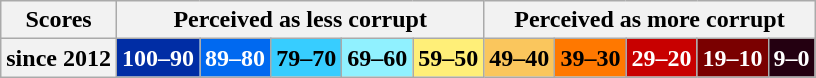<table class="wikitable">
<tr>
<th>Scores</th>
<th colspan=5>Perceived as less corrupt</th>
<th colspan=5>Perceived as more corrupt</th>
</tr>
<tr>
<th>since 2012</th>
<td style="background: #002da5; color:white"><strong>100–90</strong></td>
<td style="background: #0069f0; color:white"><strong>89–80</strong></td>
<td style="background: #37cdff; color:black"><strong>79–70</strong></td>
<td style="background: #90f1ff; color:black"><strong>69–60</strong></td>
<td style="background: #ffef78; color:black"><strong>59–50</strong></td>
<td style="background: #fac65d; color:black"><strong>49–40</strong></td>
<td style="background: #ff7800; color:black"><strong>39–30</strong></td>
<td style="background: #c80000; color:white"><strong>29–20</strong></td>
<td style="background: #7a0000; color:white"><strong>19–10</strong></td>
<td style="background: #240011; color:white"><strong>9–0</strong></td>
</tr>
</table>
